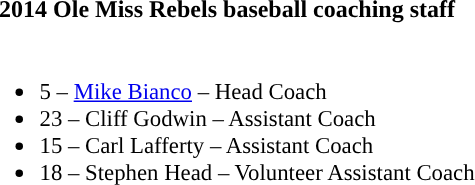<table class="toccolours">
<tr>
<th colspan=9>2014 Ole Miss Rebels baseball coaching staff</th>
</tr>
<tr>
<td style="text-align: left; font-size: 95%;" valign="top"><br><ul><li>5 – <a href='#'>Mike Bianco</a> – Head Coach</li><li>23 – Cliff Godwin – Assistant Coach</li><li>15 – Carl Lafferty – Assistant Coach</li><li>18 – Stephen Head – Volunteer Assistant Coach</li></ul></td>
</tr>
</table>
